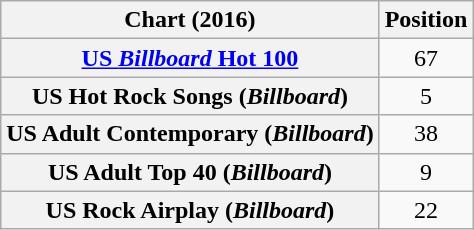<table class="wikitable plainrowheaders sortable">
<tr>
<th>Chart (2016)</th>
<th>Position</th>
</tr>
<tr>
<th scope="row"><a href='#'>US <em>Billboard</em> Hot 100</a></th>
<td style="text-align:center;">67</td>
</tr>
<tr>
<th scope="row">US Hot Rock Songs (<em>Billboard</em>)</th>
<td style="text-align:center;">5</td>
</tr>
<tr>
<th scope="row">US Adult Contemporary (<em>Billboard</em>)</th>
<td style="text-align:center;">38</td>
</tr>
<tr>
<th scope="row">US Adult Top 40 (<em>Billboard</em>)</th>
<td style="text-align:center;">9</td>
</tr>
<tr>
<th scope="row">US Rock Airplay (<em>Billboard</em>)</th>
<td style="text-align:center;">22</td>
</tr>
</table>
